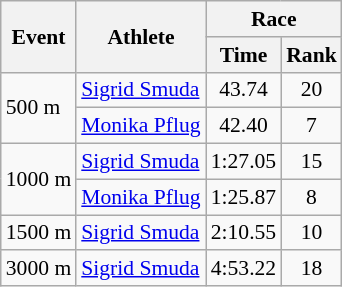<table class="wikitable" border="1" style="font-size:90%">
<tr>
<th rowspan=2>Event</th>
<th rowspan=2>Athlete</th>
<th colspan=2>Race</th>
</tr>
<tr>
<th>Time</th>
<th>Rank</th>
</tr>
<tr>
<td rowspan=2>500 m</td>
<td><a href='#'>Sigrid Smuda</a></td>
<td align=center>43.74</td>
<td align=center>20</td>
</tr>
<tr>
<td><a href='#'>Monika Pflug</a></td>
<td align=center>42.40</td>
<td align=center>7</td>
</tr>
<tr>
<td rowspan=2>1000 m</td>
<td><a href='#'>Sigrid Smuda</a></td>
<td align=center>1:27.05</td>
<td align=center>15</td>
</tr>
<tr>
<td><a href='#'>Monika Pflug</a></td>
<td align=center>1:25.87</td>
<td align=center>8</td>
</tr>
<tr>
<td>1500 m</td>
<td><a href='#'>Sigrid Smuda</a></td>
<td align=center>2:10.55</td>
<td align=center>10</td>
</tr>
<tr>
<td>3000 m</td>
<td><a href='#'>Sigrid Smuda</a></td>
<td align=center>4:53.22</td>
<td align=center>18</td>
</tr>
</table>
